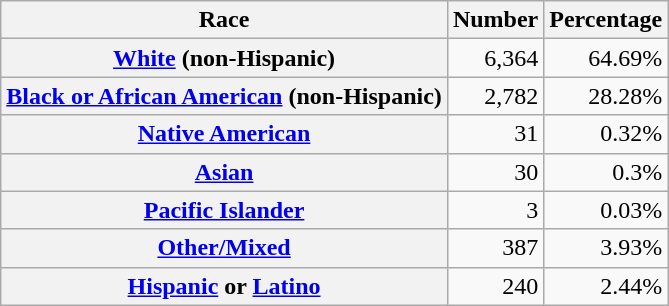<table class="wikitable" style="text-align:right">
<tr>
<th scope="col">Race</th>
<th scope="col">Number</th>
<th scope="col">Percentage</th>
</tr>
<tr>
<th scope="row"><a href='#'>White</a> (non-Hispanic)</th>
<td>6,364</td>
<td>64.69%</td>
</tr>
<tr>
<th scope="row"><a href='#'>Black or African American</a> (non-Hispanic)</th>
<td>2,782</td>
<td>28.28%</td>
</tr>
<tr>
<th scope="row"><a href='#'>Native American</a></th>
<td>31</td>
<td>0.32%</td>
</tr>
<tr>
<th scope="row"><a href='#'>Asian</a></th>
<td>30</td>
<td>0.3%</td>
</tr>
<tr>
<th scope="row"><a href='#'>Pacific Islander</a></th>
<td>3</td>
<td>0.03%</td>
</tr>
<tr>
<th scope="row"><a href='#'>Other/Mixed</a></th>
<td>387</td>
<td>3.93%</td>
</tr>
<tr>
<th scope="row"><a href='#'>Hispanic</a> or <a href='#'>Latino</a></th>
<td>240</td>
<td>2.44%</td>
</tr>
</table>
